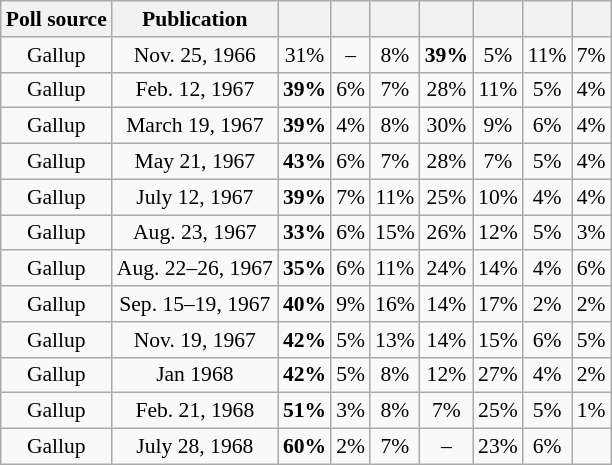<table class="wikitable" style="font-size:90%;text-align:center;">
<tr>
<th>Poll source</th>
<th>Publication</th>
<th></th>
<th></th>
<th></th>
<th></th>
<th></th>
<th></th>
<th></th>
</tr>
<tr>
<td>Gallup</td>
<td>Nov. 25, 1966</td>
<td>31%</td>
<td>–</td>
<td>8%</td>
<td><strong>39%</strong></td>
<td>5%</td>
<td>11%</td>
<td>7%</td>
</tr>
<tr>
<td>Gallup</td>
<td>Feb. 12, 1967</td>
<td><strong>39%</strong></td>
<td>6%</td>
<td>7%</td>
<td>28%</td>
<td>11%</td>
<td>5%</td>
<td>4%</td>
</tr>
<tr>
<td>Gallup</td>
<td>March 19, 1967</td>
<td><strong>39%</strong></td>
<td>4%</td>
<td>8%</td>
<td>30%</td>
<td>9%</td>
<td>6%</td>
<td>4%</td>
</tr>
<tr>
<td>Gallup</td>
<td>May 21, 1967</td>
<td><strong>43%</strong></td>
<td>6%</td>
<td>7%</td>
<td>28%</td>
<td>7%</td>
<td>5%</td>
<td>4%</td>
</tr>
<tr>
<td>Gallup</td>
<td>July 12, 1967</td>
<td><strong>39%</strong></td>
<td>7%</td>
<td>11%</td>
<td>25%</td>
<td>10%</td>
<td>4%</td>
<td>4%</td>
</tr>
<tr>
<td>Gallup</td>
<td>Aug. 23, 1967</td>
<td><strong>33%</strong></td>
<td>6%</td>
<td>15%</td>
<td>26%</td>
<td>12%</td>
<td>5%</td>
<td>3%</td>
</tr>
<tr>
<td>Gallup</td>
<td>Aug. 22–26, 1967</td>
<td><strong>35%</strong></td>
<td>6%</td>
<td>11%</td>
<td>24%</td>
<td>14%</td>
<td>4%</td>
<td>6%</td>
</tr>
<tr>
<td>Gallup</td>
<td>Sep. 15–19, 1967</td>
<td><strong>40%</strong></td>
<td>9%</td>
<td>16%</td>
<td>14%</td>
<td>17%</td>
<td>2%</td>
<td>2%</td>
</tr>
<tr>
<td>Gallup</td>
<td>Nov. 19, 1967</td>
<td><strong>42%</strong></td>
<td>5%</td>
<td>13%</td>
<td>14%</td>
<td>15%</td>
<td>6%</td>
<td>5%</td>
</tr>
<tr>
<td>Gallup</td>
<td>Jan 1968</td>
<td><strong>42%</strong></td>
<td>5%</td>
<td>8%</td>
<td>12%</td>
<td>27%</td>
<td>4%</td>
<td>2%</td>
</tr>
<tr>
<td>Gallup</td>
<td>Feb. 21, 1968</td>
<td><strong>51%</strong></td>
<td>3%</td>
<td>8%</td>
<td>7%</td>
<td>25%</td>
<td>5%</td>
<td>1%</td>
</tr>
<tr>
<td>Gallup</td>
<td>July 28, 1968</td>
<td><strong>60%</strong></td>
<td>2%</td>
<td>7%</td>
<td>–</td>
<td>23%</td>
<td>6%</td>
<td></td>
</tr>
</table>
